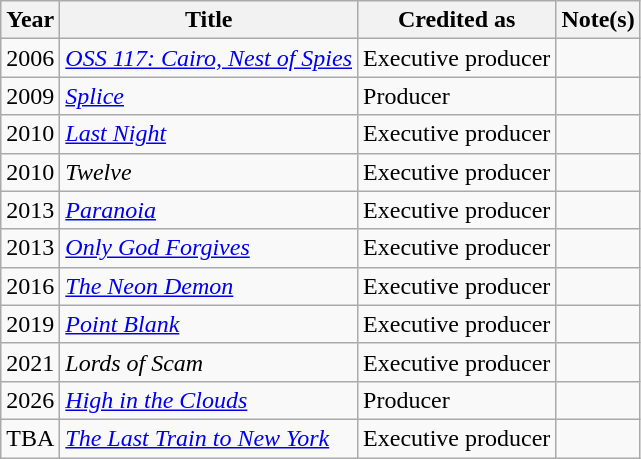<table class="wikitable sortable">
<tr>
<th>Year</th>
<th>Title</th>
<th>Credited as</th>
<th>Note(s)</th>
</tr>
<tr>
<td>2006</td>
<td><em><a href='#'>OSS 117: Cairo, Nest of Spies</a></em></td>
<td>Executive producer</td>
<td></td>
</tr>
<tr>
<td>2009</td>
<td><em><a href='#'>Splice</a></em></td>
<td>Producer</td>
<td></td>
</tr>
<tr>
<td>2010</td>
<td><em><a href='#'>Last Night</a></em></td>
<td>Executive producer</td>
<td></td>
</tr>
<tr>
<td>2010</td>
<td><em>Twelve</em></td>
<td>Executive producer</td>
<td></td>
</tr>
<tr>
<td>2013</td>
<td><em><a href='#'>Paranoia</a></em></td>
<td>Executive producer</td>
<td></td>
</tr>
<tr>
<td>2013</td>
<td><em><a href='#'>Only God Forgives</a></em></td>
<td>Executive producer</td>
<td></td>
</tr>
<tr>
<td>2016</td>
<td><em><a href='#'>The Neon Demon</a></em></td>
<td>Executive producer</td>
<td></td>
</tr>
<tr>
<td>2019</td>
<td><em><a href='#'>Point Blank</a></em></td>
<td>Executive producer</td>
<td></td>
</tr>
<tr>
<td>2021</td>
<td><em>Lords of Scam</em></td>
<td>Executive producer</td>
<td></td>
</tr>
<tr>
<td>2026</td>
<td><em><a href='#'>High in the Clouds</a></em></td>
<td>Producer</td>
<td></td>
</tr>
<tr>
<td>TBA</td>
<td><em><a href='#'>The Last Train to New York</a></em></td>
<td>Executive producer</td>
<td></td>
</tr>
</table>
